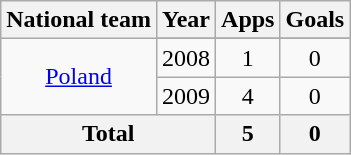<table class="wikitable" style="text-align:center">
<tr>
<th>National team</th>
<th>Year</th>
<th>Apps</th>
<th>Goals</th>
</tr>
<tr>
<td rowspan=3><a href='#'>Poland</a></td>
</tr>
<tr>
<td>2008</td>
<td>1</td>
<td>0</td>
</tr>
<tr>
<td>2009</td>
<td>4</td>
<td>0</td>
</tr>
<tr>
<th colspan="2">Total</th>
<th>5</th>
<th>0</th>
</tr>
</table>
